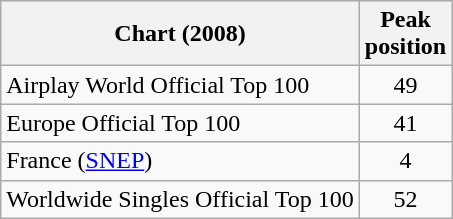<table class="wikitable sortable">
<tr>
<th align="center">Chart (2008)</th>
<th align="center">Peak<br>position</th>
</tr>
<tr>
<td>Airplay World Official Top 100</td>
<td align="center">49</td>
</tr>
<tr>
<td>Europe Official Top 100</td>
<td align="center">41</td>
</tr>
<tr>
<td>France (<a href='#'>SNEP</a>)</td>
<td align="center">4</td>
</tr>
<tr>
<td>Worldwide Singles Official Top 100</td>
<td align="center">52</td>
</tr>
</table>
